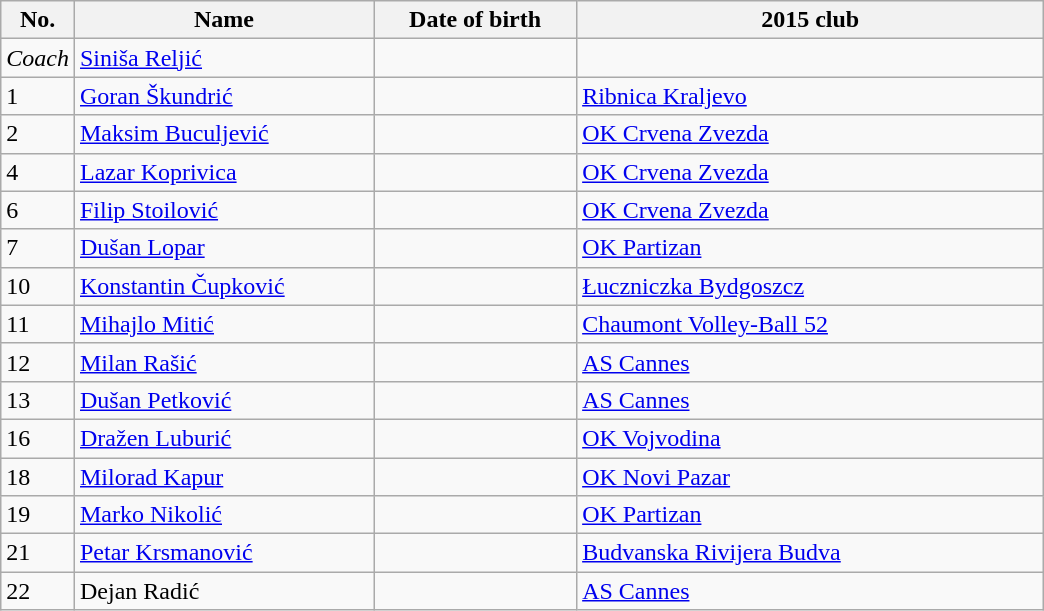<table class=wikitable sortable style=font-size:100%; text-align:center;>
<tr>
<th>No.</th>
<th style=width:12em>Name</th>
<th style=width:8em>Date of birth</th>
<th style=width:19em>2015 club</th>
</tr>
<tr>
<td><em>Coach</em></td>
<td><a href='#'>Siniša Reljić</a></td>
<td></td>
<td></td>
</tr>
<tr>
<td>1</td>
<td><a href='#'>Goran Škundrić</a></td>
<td></td>
<td> <a href='#'>Ribnica Kraljevo</a></td>
</tr>
<tr>
<td>2</td>
<td><a href='#'>Maksim Buculjević</a></td>
<td></td>
<td> <a href='#'>OK Crvena Zvezda</a></td>
</tr>
<tr>
<td>4</td>
<td><a href='#'>Lazar Koprivica</a></td>
<td></td>
<td> <a href='#'>OK Crvena Zvezda</a></td>
</tr>
<tr>
<td>6</td>
<td><a href='#'>Filip Stoilović</a></td>
<td></td>
<td> <a href='#'>OK Crvena Zvezda</a></td>
</tr>
<tr>
<td>7</td>
<td><a href='#'>Dušan Lopar</a></td>
<td></td>
<td> <a href='#'>OK Partizan</a></td>
</tr>
<tr>
<td>10</td>
<td><a href='#'>Konstantin Čupković</a></td>
<td></td>
<td> <a href='#'>Łuczniczka Bydgoszcz</a></td>
</tr>
<tr>
<td>11</td>
<td><a href='#'>Mihajlo Mitić</a></td>
<td></td>
<td> <a href='#'>Chaumont Volley-Ball 52</a></td>
</tr>
<tr>
<td>12</td>
<td><a href='#'>Milan Rašić</a></td>
<td></td>
<td> <a href='#'>AS Cannes</a></td>
</tr>
<tr>
<td>13</td>
<td><a href='#'>Dušan Petković</a></td>
<td></td>
<td> <a href='#'>AS Cannes</a></td>
</tr>
<tr>
<td>16</td>
<td><a href='#'>Dražen Luburić</a></td>
<td></td>
<td> <a href='#'>OK Vojvodina</a></td>
</tr>
<tr>
<td>18</td>
<td><a href='#'>Milorad Kapur</a></td>
<td></td>
<td> <a href='#'>OK Novi Pazar</a></td>
</tr>
<tr>
<td>19</td>
<td><a href='#'>Marko Nikolić</a></td>
<td></td>
<td> <a href='#'>OK Partizan</a></td>
</tr>
<tr>
<td>21</td>
<td><a href='#'>Petar Krsmanović</a></td>
<td></td>
<td> <a href='#'>Budvanska Rivijera Budva</a></td>
</tr>
<tr>
<td>22</td>
<td>Dejan Radić</td>
<td></td>
<td> <a href='#'>AS Cannes</a></td>
</tr>
</table>
